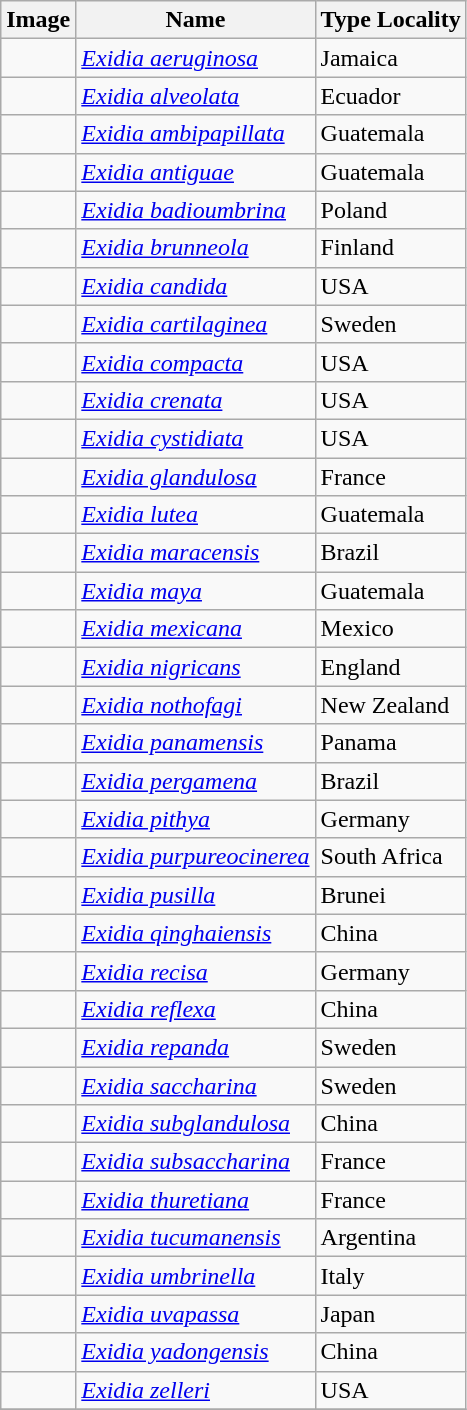<table class="wikitable sortable collapsible">
<tr>
<th>Image</th>
<th>Name</th>
<th>Type Locality</th>
</tr>
<tr>
<td></td>
<td><em><a href='#'>Exidia aeruginosa</a></em></td>
<td>Jamaica</td>
</tr>
<tr>
<td></td>
<td><em><a href='#'>Exidia alveolata</a></em></td>
<td>Ecuador</td>
</tr>
<tr>
<td></td>
<td><em><a href='#'>Exidia ambipapillata</a></em></td>
<td>Guatemala</td>
</tr>
<tr>
<td></td>
<td><em><a href='#'>Exidia antiguae</a></em></td>
<td>Guatemala</td>
</tr>
<tr>
<td></td>
<td><em><a href='#'>Exidia badioumbrina</a></em></td>
<td>Poland</td>
</tr>
<tr>
<td></td>
<td><em><a href='#'>Exidia brunneola</a></em></td>
<td>Finland</td>
</tr>
<tr>
<td></td>
<td><em><a href='#'>Exidia candida</a></em></td>
<td>USA</td>
</tr>
<tr>
<td></td>
<td><em><a href='#'>Exidia cartilaginea</a></em></td>
<td>Sweden</td>
</tr>
<tr>
<td></td>
<td><em><a href='#'>Exidia compacta</a></em></td>
<td>USA</td>
</tr>
<tr>
<td></td>
<td><em><a href='#'>Exidia crenata</a></em></td>
<td>USA</td>
</tr>
<tr>
<td></td>
<td><em><a href='#'>Exidia cystidiata</a></em></td>
<td>USA</td>
</tr>
<tr>
<td></td>
<td><em><a href='#'>Exidia glandulosa</a></em></td>
<td>France</td>
</tr>
<tr>
<td></td>
<td><em><a href='#'>Exidia lutea</a></em></td>
<td>Guatemala</td>
</tr>
<tr>
<td></td>
<td><em><a href='#'>Exidia maracensis</a></em></td>
<td>Brazil</td>
</tr>
<tr>
<td></td>
<td><em><a href='#'>Exidia maya</a></em></td>
<td>Guatemala</td>
</tr>
<tr>
<td></td>
<td><em><a href='#'>Exidia mexicana</a></em></td>
<td>Mexico</td>
</tr>
<tr>
<td></td>
<td><em><a href='#'>Exidia nigricans</a></em></td>
<td>England</td>
</tr>
<tr>
<td></td>
<td><em><a href='#'>Exidia nothofagi</a></em></td>
<td>New Zealand</td>
</tr>
<tr>
<td></td>
<td><em><a href='#'>Exidia panamensis</a></em></td>
<td>Panama</td>
</tr>
<tr>
<td></td>
<td><em><a href='#'>Exidia pergamena</a></em></td>
<td>Brazil</td>
</tr>
<tr>
<td></td>
<td><em><a href='#'>Exidia pithya</a></em></td>
<td>Germany</td>
</tr>
<tr>
<td></td>
<td><em><a href='#'>Exidia purpureocinerea</a></em></td>
<td>South Africa</td>
</tr>
<tr>
<td></td>
<td><em><a href='#'>Exidia pusilla</a></em></td>
<td>Brunei</td>
</tr>
<tr>
<td></td>
<td><em><a href='#'>Exidia qinghaiensis</a></em></td>
<td>China</td>
</tr>
<tr>
<td></td>
<td><em><a href='#'>Exidia recisa</a></em></td>
<td>Germany</td>
</tr>
<tr>
<td></td>
<td><em><a href='#'>Exidia reflexa</a></em></td>
<td>China</td>
</tr>
<tr>
<td></td>
<td><em><a href='#'>Exidia repanda</a></em></td>
<td>Sweden</td>
</tr>
<tr>
<td></td>
<td><em><a href='#'>Exidia saccharina</a></em></td>
<td>Sweden</td>
</tr>
<tr>
<td></td>
<td><em><a href='#'>Exidia subglandulosa</a></em></td>
<td>China</td>
</tr>
<tr>
<td></td>
<td><em><a href='#'>Exidia subsaccharina</a></em></td>
<td>France</td>
</tr>
<tr>
<td></td>
<td><em><a href='#'>Exidia thuretiana</a></em></td>
<td>France</td>
</tr>
<tr>
<td></td>
<td><em><a href='#'>Exidia tucumanensis</a></em></td>
<td>Argentina</td>
</tr>
<tr>
<td></td>
<td><em><a href='#'>Exidia umbrinella</a></em></td>
<td>Italy</td>
</tr>
<tr>
<td></td>
<td><em><a href='#'>Exidia uvapassa</a></em></td>
<td>Japan</td>
</tr>
<tr>
<td></td>
<td><em><a href='#'>Exidia yadongensis</a></em></td>
<td>China</td>
</tr>
<tr>
<td></td>
<td><em><a href='#'>Exidia zelleri</a></em></td>
<td>USA</td>
</tr>
<tr>
</tr>
</table>
